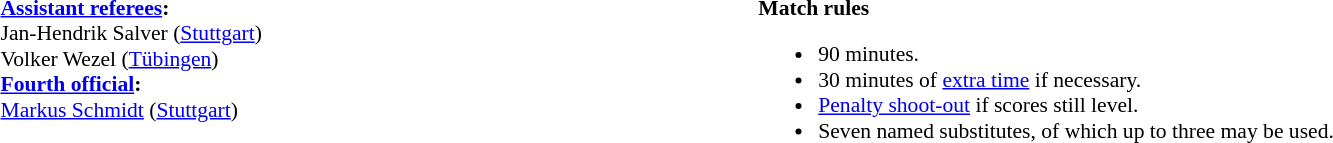<table style="width:100%; font-size:90%;">
<tr>
<td style="width:40%; vertical-align:top;"><br><strong><a href='#'>Assistant referees</a>:</strong>
<br>Jan-Hendrik Salver (<a href='#'>Stuttgart</a>)
<br>Volker Wezel (<a href='#'>Tübingen</a>)
<br><strong><a href='#'>Fourth official</a>:</strong>
<br><a href='#'>Markus Schmidt</a> (<a href='#'>Stuttgart</a>)</td>
<td style="width:60%; vertical-align:top;"><br><strong>Match rules</strong><ul><li>90 minutes.</li><li>30 minutes of <a href='#'>extra time</a> if necessary.</li><li><a href='#'>Penalty shoot-out</a> if scores still level.</li><li>Seven named substitutes, of which up to three may be used.</li></ul></td>
</tr>
</table>
